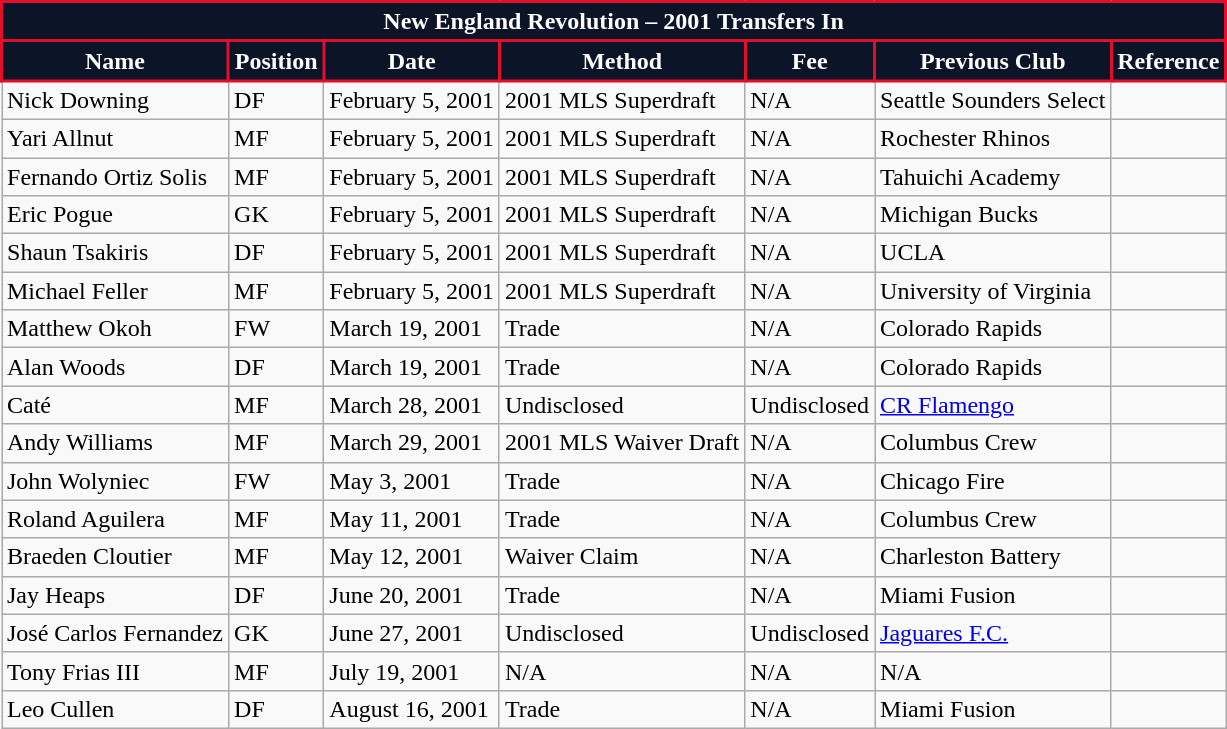<table class="wikitable">
<tr>
<th colspan="7" style="background:#0c1527; color:#fff; border:2px solid #e20e2a; text-align: center; font-weight:bold;">New England Revolution – 2001 Transfers In</th>
</tr>
<tr>
<th style="background:#0c1527; color:#fff; border:2px solid #e20e2a;" scope="col">Name</th>
<th style="background:#0c1527; color:#fff; border:2px solid #e20e2a;" scope="col">Position</th>
<th style="background:#0c1527; color:#fff; border:2px solid #e20e2a;" scope="col">Date</th>
<th style="background:#0c1527; color:#fff; border:2px solid #e20e2a;" scope="col">Method</th>
<th style="background:#0c1527; color:#fff; border:2px solid #e20e2a;" scope="col">Fee</th>
<th style="background:#0c1527; color:#fff; border:2px solid #e20e2a;" scope="col">Previous Club</th>
<th style="background:#0c1527; color:#fff; border:2px solid #e20e2a;" scope="col">Reference</th>
</tr>
<tr>
<td>Nick Downing</td>
<td>DF</td>
<td>February 5, 2001</td>
<td>2001 MLS Superdraft</td>
<td>N/A</td>
<td>Seattle Sounders Select</td>
<td></td>
</tr>
<tr>
<td>Yari Allnut</td>
<td>MF</td>
<td>February 5, 2001</td>
<td>2001 MLS Superdraft</td>
<td>N/A</td>
<td>Rochester Rhinos</td>
<td></td>
</tr>
<tr>
<td>Fernando Ortiz Solis</td>
<td>MF</td>
<td>February 5, 2001</td>
<td>2001 MLS Superdraft</td>
<td>N/A</td>
<td>Tahuichi Academy</td>
<td></td>
</tr>
<tr>
<td>Eric Pogue</td>
<td>GK</td>
<td>February 5, 2001</td>
<td>2001 MLS Superdraft</td>
<td>N/A</td>
<td>Michigan Bucks</td>
<td></td>
</tr>
<tr>
<td>Shaun Tsakiris</td>
<td>DF</td>
<td>February 5, 2001</td>
<td>2001 MLS Superdraft</td>
<td>N/A</td>
<td>UCLA</td>
<td></td>
</tr>
<tr>
<td>Michael Feller</td>
<td>MF</td>
<td>February 5, 2001</td>
<td>2001 MLS Superdraft</td>
<td>N/A</td>
<td>University of Virginia</td>
<td></td>
</tr>
<tr>
<td>Matthew Okoh</td>
<td>FW</td>
<td>March 19, 2001</td>
<td>Trade</td>
<td>N/A</td>
<td>Colorado Rapids</td>
<td></td>
</tr>
<tr>
<td>Alan Woods</td>
<td>DF</td>
<td>March 19, 2001</td>
<td>Trade</td>
<td>N/A</td>
<td>Colorado Rapids</td>
<td></td>
</tr>
<tr>
<td>Caté</td>
<td>MF</td>
<td>March 28, 2001</td>
<td>Undisclosed</td>
<td>Undisclosed</td>
<td><a href='#'>CR Flamengo</a></td>
<td></td>
</tr>
<tr>
<td>Andy Williams</td>
<td>MF</td>
<td>March 29, 2001</td>
<td>2001 MLS Waiver Draft</td>
<td>N/A</td>
<td>Columbus Crew</td>
<td></td>
</tr>
<tr>
<td>John Wolyniec</td>
<td>FW</td>
<td>May 3, 2001</td>
<td>Trade</td>
<td>N/A</td>
<td>Chicago Fire</td>
<td></td>
</tr>
<tr>
<td>Roland Aguilera</td>
<td>MF</td>
<td>May 11, 2001</td>
<td>Trade</td>
<td>N/A</td>
<td>Columbus Crew</td>
<td></td>
</tr>
<tr>
<td>Braeden Cloutier</td>
<td>MF</td>
<td>May 12, 2001</td>
<td>Waiver Claim</td>
<td>N/A</td>
<td>Charleston Battery</td>
<td></td>
</tr>
<tr>
<td>Jay Heaps</td>
<td>DF</td>
<td>June 20, 2001</td>
<td>Trade</td>
<td>N/A</td>
<td>Miami Fusion</td>
<td></td>
</tr>
<tr>
<td>José Carlos Fernandez</td>
<td>GK</td>
<td>June 27, 2001</td>
<td>Undisclosed</td>
<td>Undisclosed</td>
<td><a href='#'>Jaguares F.C.</a></td>
<td></td>
</tr>
<tr>
<td>Tony Frias III</td>
<td>MF</td>
<td>July 19, 2001</td>
<td>N/A</td>
<td>N/A</td>
<td>N/A</td>
<td></td>
</tr>
<tr>
<td>Leo Cullen</td>
<td>DF</td>
<td>August 16, 2001</td>
<td>Trade</td>
<td>N/A</td>
<td>Miami Fusion</td>
<td></td>
</tr>
</table>
